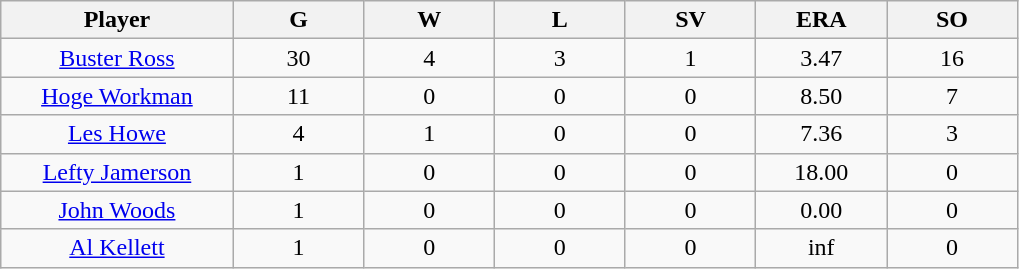<table class="wikitable sortable">
<tr>
<th bgcolor="#DDDDFF" width="16%">Player</th>
<th bgcolor="#DDDDFF" width="9%">G</th>
<th bgcolor="#DDDDFF" width="9%">W</th>
<th bgcolor="#DDDDFF" width="9%">L</th>
<th bgcolor="#DDDDFF" width="9%">SV</th>
<th bgcolor="#DDDDFF" width="9%">ERA</th>
<th bgcolor="#DDDDFF" width="9%">SO</th>
</tr>
<tr align="center">
<td><a href='#'>Buster Ross</a></td>
<td>30</td>
<td>4</td>
<td>3</td>
<td>1</td>
<td>3.47</td>
<td>16</td>
</tr>
<tr align=center>
<td><a href='#'>Hoge Workman</a></td>
<td>11</td>
<td>0</td>
<td>0</td>
<td>0</td>
<td>8.50</td>
<td>7</td>
</tr>
<tr align=center>
<td><a href='#'>Les Howe</a></td>
<td>4</td>
<td>1</td>
<td>0</td>
<td>0</td>
<td>7.36</td>
<td>3</td>
</tr>
<tr align=center>
<td><a href='#'>Lefty Jamerson</a></td>
<td>1</td>
<td>0</td>
<td>0</td>
<td>0</td>
<td>18.00</td>
<td>0</td>
</tr>
<tr align=center>
<td><a href='#'>John Woods</a></td>
<td>1</td>
<td>0</td>
<td>0</td>
<td>0</td>
<td>0.00</td>
<td>0</td>
</tr>
<tr align=center>
<td><a href='#'>Al Kellett</a></td>
<td>1</td>
<td>0</td>
<td>0</td>
<td>0</td>
<td>inf</td>
<td>0</td>
</tr>
</table>
